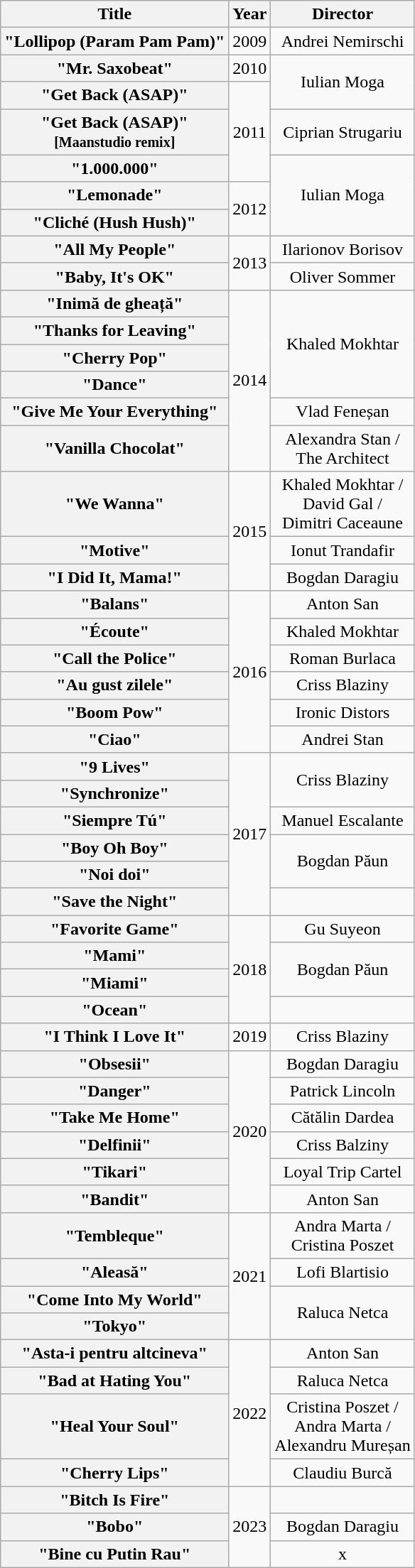<table class="wikitable plainrowheaders" style="text-align:center;">
<tr>
<th scope="col">Title</th>
<th scope="col">Year</th>
<th scope="col">Director</th>
</tr>
<tr>
<th scope="row">"Lollipop (Param Pam Pam)"</th>
<td>2009</td>
<td>Andrei Nemirschi</td>
</tr>
<tr>
<th scope="row">"Mr. Saxobeat"</th>
<td>2010</td>
<td rowspan="2">Iulian Moga</td>
</tr>
<tr>
<th scope="row">"Get Back (ASAP)"</th>
<td rowspan="3">2011</td>
</tr>
<tr>
<th scope="row">"Get Back (ASAP)" <br><small>[Maanstudio remix]</small></th>
<td scope="row">Ciprian Strugariu</td>
</tr>
<tr>
<th scope="row">"1.000.000"</th>
<td rowspan="3">Iulian Moga</td>
</tr>
<tr>
<th scope="row">"Lemonade"</th>
<td rowspan="2">2012</td>
</tr>
<tr>
<th scope="row">"Cliché (Hush Hush)"</th>
</tr>
<tr>
<th scope="row">"All My People"</th>
<td rowspan="2">2013</td>
<td scope="row">Ilarionov Borisov</td>
</tr>
<tr>
<th scope="row">"Baby, It's OK"</th>
<td scope="row">Oliver Sommer</td>
</tr>
<tr>
<th scope="row">"Inimă de gheață"</th>
<td rowspan="6">2014</td>
<td rowspan="4">Khaled Mokhtar</td>
</tr>
<tr>
<th scope="row">"Thanks for Leaving"</th>
</tr>
<tr>
<th scope="row">"Cherry Pop"</th>
</tr>
<tr>
<th scope="row">"Dance"</th>
</tr>
<tr>
<th scope="row">"Give Me Your Everything"</th>
<td scope="row">Vlad Feneșan</td>
</tr>
<tr>
<th scope="row">"Vanilla Chocolat"</th>
<td scope="row">Alexandra Stan /<br>The Architect</td>
</tr>
<tr>
<th scope="row">"We Wanna"</th>
<td rowspan="3">2015</td>
<td scope="row">Khaled Mokhtar /<br>David Gal /<br>Dimitri Caceaune</td>
</tr>
<tr>
<th scope="row">"Motive"</th>
<td scope="row">Ionut Trandafir</td>
</tr>
<tr>
<th scope="row">"I Did It, Mama!"</th>
<td scope="row">Bogdan Daragiu</td>
</tr>
<tr>
<th scope="row">"Balans"</th>
<td rowspan="6">2016</td>
<td scope="row">Anton San</td>
</tr>
<tr>
<th scope="row">"Écoute"</th>
<td scope="row">Khaled Mokhtar</td>
</tr>
<tr>
<th scope="row">"Call the Police"</th>
<td scope="row">Roman Burlaca</td>
</tr>
<tr>
<th scope="row">"Au gust zilele"</th>
<td scope="row">Criss Blaziny</td>
</tr>
<tr>
<th scope="row">"Boom Pow"</th>
<td scope="row">Ironic Distors</td>
</tr>
<tr>
<th scope="row">"Ciao"</th>
<td scope="row">Andrei Stan</td>
</tr>
<tr>
<th scope="row">"9 Lives"</th>
<td rowspan="6">2017</td>
<td scope="row" rowspan="2">Criss Blaziny</td>
</tr>
<tr>
<th scope="row">"Synchronize"</th>
</tr>
<tr>
<th scope="row">"Siempre Tú"</th>
<td scope="row">Manuel Escalante</td>
</tr>
<tr>
<th scope="row">"Boy Oh Boy"</th>
<td scope="row" rowspan="2">Bogdan Păun</td>
</tr>
<tr>
<th scope="row">"Noi doi"</th>
</tr>
<tr>
<th scope="row">"Save the Night"</th>
<td></td>
</tr>
<tr>
<th scope="row">"Favorite Game"</th>
<td rowspan="4">2018</td>
<td>Gu Suyeon</td>
</tr>
<tr>
<th scope="row">"Mami"</th>
<td scope="row" rowspan="2">Bogdan Păun</td>
</tr>
<tr>
<th scope="row">"Miami"</th>
</tr>
<tr>
<th scope="row">"Ocean"</th>
<td></td>
</tr>
<tr>
<th scope="row">"I Think I Love It"</th>
<td>2019</td>
<td scope="row">Criss Blaziny</td>
</tr>
<tr>
<th scope="row">"Obsesii"</th>
<td rowspan="6">2020</td>
<td scope="row">Bogdan Daragiu</td>
</tr>
<tr>
<th scope="row">"Danger"</th>
<td>Patrick Lincoln</td>
</tr>
<tr>
<th scope="row">"Take Me Home"</th>
<td>Cătălin Dardea</td>
</tr>
<tr>
<th scope="row">"Delfinii"</th>
<td scope="row">Criss Balziny</td>
</tr>
<tr>
<th scope="row">"Tikari"</th>
<td>Loyal Trip Cartel</td>
</tr>
<tr>
<th scope="row">"Bandit"</th>
<td>Anton San</td>
</tr>
<tr>
<th scope="row">"Tembleque"</th>
<td rowspan="4">2021</td>
<td>Andra Marta /<br>Cristina Poszet</td>
</tr>
<tr>
<th scope="row">"Aleasă"</th>
<td>Lofi Blartisio</td>
</tr>
<tr>
<th scope="row">"Come Into My World"</th>
<td rowspan="2">Raluca Netca</td>
</tr>
<tr>
<th scope="row">"Tokyo"</th>
</tr>
<tr>
<th scope="row">"Asta-i pentru altcineva"</th>
<td rowspan="4">2022</td>
<td>Anton San</td>
</tr>
<tr>
<th scope="row">"Bad at Hating You"</th>
<td>Raluca Netca</td>
</tr>
<tr>
<th scope="row">"Heal Your Soul"</th>
<td>Cristina Poszet /<br>Andra Marta /<br>Alexandru Mureșan</td>
</tr>
<tr>
<th scope="row">"Cherry Lips"</th>
<td>Claudiu Burcă</td>
</tr>
<tr>
<th scope="row">"Bitch Is Fire"</th>
<td rowspan="3">2023</td>
<td></td>
</tr>
<tr>
<th scope="row">"Bobo"</th>
<td>Bogdan Daragiu</td>
</tr>
<tr>
<th scope="row">"Bine cu Putin Rau"</th>
<td>x</td>
</tr>
</table>
